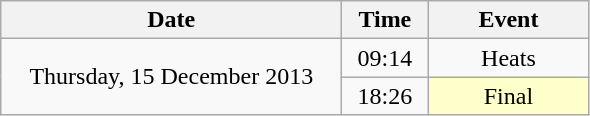<table class = "wikitable" style="text-align:center;">
<tr>
<th width=220>Date</th>
<th width=50>Time</th>
<th width=100>Event</th>
</tr>
<tr>
<td rowspan=2>Thursday, 15 December 2013</td>
<td>09:14</td>
<td>Heats</td>
</tr>
<tr>
<td>18:26</td>
<td bgcolor=ffffcc>Final</td>
</tr>
</table>
